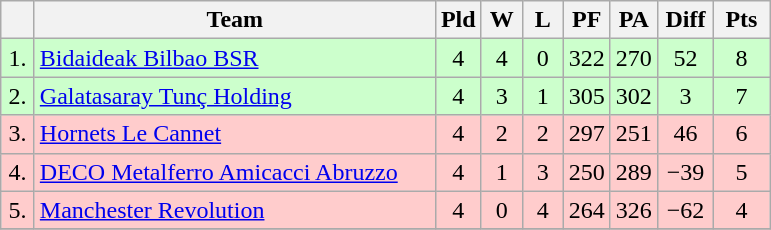<table class=wikitable style="text-align:center">
<tr>
<th width=15></th>
<th width=260>Team</th>
<th width=20>Pld</th>
<th width=20>W</th>
<th width=20>L</th>
<th width=20>PF</th>
<th width=20>PA</th>
<th width=30>Diff</th>
<th width=30>Pts</th>
</tr>
<tr bgcolor=ccffcc>
<td>1.</td>
<td align=left> <a href='#'>Bidaideak Bilbao BSR</a></td>
<td>4</td>
<td>4</td>
<td>0</td>
<td>322</td>
<td>270</td>
<td>52</td>
<td>8</td>
</tr>
<tr bgcolor=ccffcc>
<td>2.</td>
<td align=left> <a href='#'>Galatasaray Tunç Holding</a></td>
<td>4</td>
<td>3</td>
<td>1</td>
<td>305</td>
<td>302</td>
<td>3</td>
<td>7</td>
</tr>
<tr bgcolor=ffcccc>
<td>3.</td>
<td align=left> <a href='#'>Hornets Le Cannet</a></td>
<td>4</td>
<td>2</td>
<td>2</td>
<td>297</td>
<td>251</td>
<td>46</td>
<td>6</td>
</tr>
<tr bgcolor=ffcccc>
<td>4.</td>
<td align=left> <a href='#'>DECO Metalferro Amicacci Abruzzo</a></td>
<td>4</td>
<td>1</td>
<td>3</td>
<td>250</td>
<td>289</td>
<td>−39</td>
<td>5</td>
</tr>
<tr bgcolor=ffcccc>
<td>5.</td>
<td align=left> <a href='#'>Manchester Revolution</a></td>
<td>4</td>
<td>0</td>
<td>4</td>
<td>264</td>
<td>326</td>
<td>−62</td>
<td>4</td>
</tr>
<tr>
</tr>
</table>
